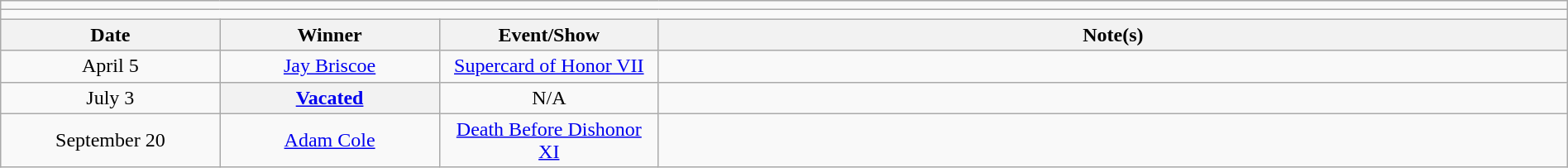<table class="wikitable" style="text-align:center; width:100%;">
<tr>
<td colspan="5"></td>
</tr>
<tr>
<td colspan="5"><strong></strong></td>
</tr>
<tr>
<th width=14%>Date</th>
<th width=14%>Winner</th>
<th width=14%>Event/Show</th>
<th width=58%>Note(s)</th>
</tr>
<tr>
<td>April 5</td>
<td><a href='#'>Jay Briscoe</a></td>
<td><a href='#'>Supercard of Honor VII</a></td>
<td align="left"></td>
</tr>
<tr>
<td>July 3</td>
<th><a href='#'>Vacated</a></th>
<td>N/A</td>
<td align="left"></td>
</tr>
<tr>
<td>September 20</td>
<td><a href='#'>Adam Cole</a></td>
<td><a href='#'>Death Before Dishonor XI</a></td>
<td align="left"></td>
</tr>
</table>
